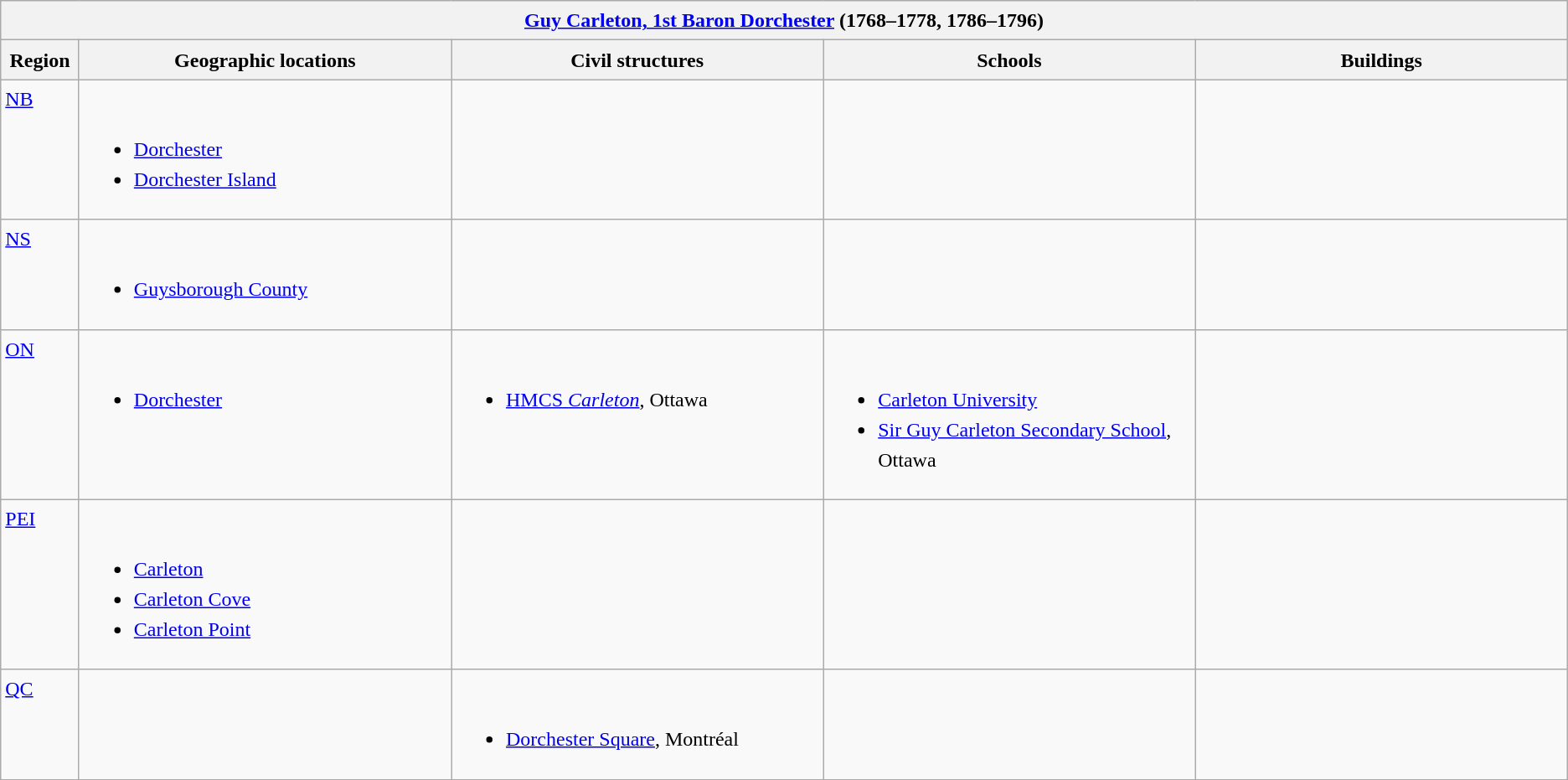<table class="wikitable sortable" style="font-size:1.00em; line-height:1.5em;">
<tr>
<th colspan="5"> <a href='#'>Guy Carleton, 1st Baron Dorchester</a> (1768–1778, 1786–1796)</th>
</tr>
<tr>
<th width="5%">Region</th>
<th width="23.75%">Geographic locations</th>
<th width="23.75%">Civil structures</th>
<th width="23.75%">Schools</th>
<th width="23.75%">Buildings</th>
</tr>
<tr>
<td align=left valign=top> <a href='#'>NB</a></td>
<td align=left valign=top><br><ul><li><a href='#'>Dorchester</a></li><li><a href='#'>Dorchester Island</a></li></ul></td>
<td></td>
<td></td>
<td></td>
</tr>
<tr>
<td align=left valign=top> <a href='#'>NS</a></td>
<td align=left valign=top><br><ul><li><a href='#'>Guysborough County</a></li></ul></td>
<td></td>
<td></td>
<td></td>
</tr>
<tr>
<td align=left valign=top> <a href='#'>ON</a></td>
<td align=left valign=top><br><ul><li><a href='#'>Dorchester</a></li></ul></td>
<td align=left valign=top><br><ul><li><a href='#'>HMCS <em>Carleton</em></a>, Ottawa</li></ul></td>
<td align=left valign=top><br><ul><li><a href='#'>Carleton University</a></li><li><a href='#'>Sir Guy Carleton Secondary School</a>, Ottawa</li></ul></td>
<td></td>
</tr>
<tr>
<td align=left valign=top> <a href='#'>PEI</a></td>
<td align=left valign=top><br><ul><li><a href='#'>Carleton</a></li><li><a href='#'>Carleton Cove</a></li><li><a href='#'>Carleton Point</a></li></ul></td>
<td></td>
<td></td>
<td></td>
</tr>
<tr>
<td align=left valign=top> <a href='#'>QC</a></td>
<td></td>
<td align=left valign=top><br><ul><li><a href='#'>Dorchester Square</a>, Montréal</li></ul></td>
<td></td>
<td></td>
</tr>
</table>
